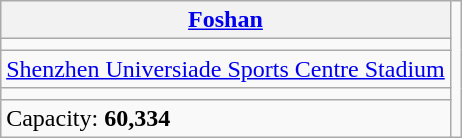<table class="wikitable" style="margin-left: auto; margin-right: auto; border: none;">
<tr>
<th><a href='#'>Foshan</a></th>
<td rowspan="5"><br></td>
</tr>
<tr>
<td align="center"></td>
</tr>
<tr>
<td><a href='#'>Shenzhen Universiade Sports Centre Stadium</a></td>
</tr>
<tr>
<td><small></small></td>
</tr>
<tr>
<td>Capacity: <strong>60,334</strong></td>
</tr>
</table>
